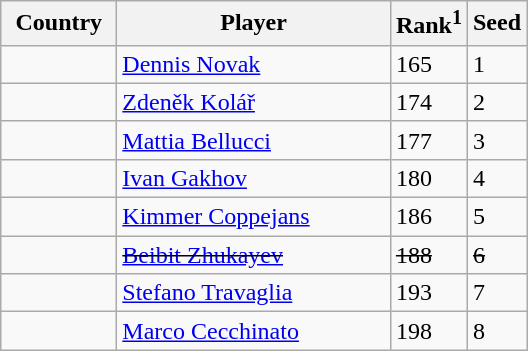<table class="sortable wikitable">
<tr>
<th width="70">Country</th>
<th width="175">Player</th>
<th>Rank<sup>1</sup></th>
<th>Seed</th>
</tr>
<tr>
<td></td>
<td><a href='#'>Dennis Novak</a></td>
<td>165</td>
<td>1</td>
</tr>
<tr>
<td></td>
<td><a href='#'>Zdeněk Kolář</a></td>
<td>174</td>
<td>2</td>
</tr>
<tr>
<td></td>
<td><a href='#'>Mattia Bellucci</a></td>
<td>177</td>
<td>3</td>
</tr>
<tr>
<td></td>
<td><a href='#'>Ivan Gakhov</a></td>
<td>180</td>
<td>4</td>
</tr>
<tr>
<td></td>
<td><a href='#'>Kimmer Coppejans</a></td>
<td>186</td>
<td>5</td>
</tr>
<tr>
<td><s></s></td>
<td><s><a href='#'>Beibit Zhukayev</a></s></td>
<td><s>188</s></td>
<td><s>6</s></td>
</tr>
<tr>
<td></td>
<td><a href='#'>Stefano Travaglia</a></td>
<td>193</td>
<td>7</td>
</tr>
<tr>
<td></td>
<td><a href='#'>Marco Cecchinato</a></td>
<td>198</td>
<td>8</td>
</tr>
</table>
